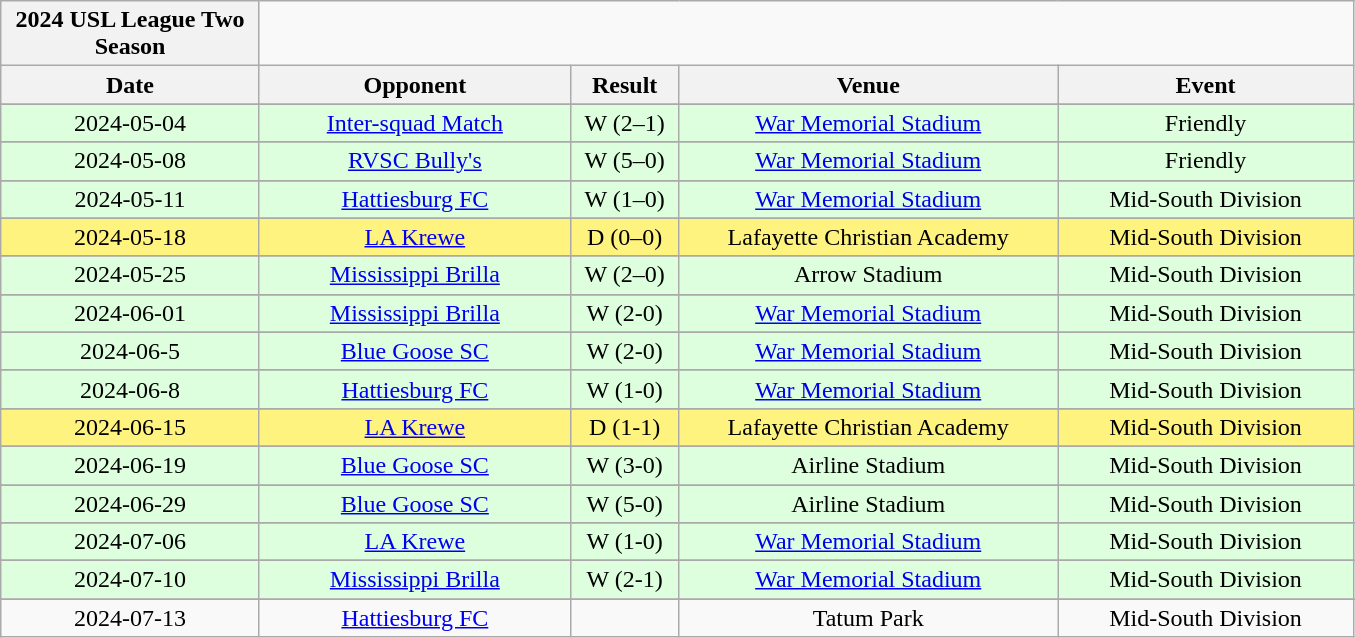<table class="wikitable mw-collapsible" style="text-align:center">
<tr>
<th>2024 USL League Two Season</th>
</tr>
<tr>
<th width=165>Date</th>
<th width=200>Opponent</th>
<th width=65>Result</th>
<th width=245>Venue</th>
<th width=190>Event</th>
</tr>
<tr>
</tr>
<tr style="background:#dfd;">
<td>2024-05-04</td>
<td><a href='#'>Inter-squad Match</a></td>
<td>W (2–1)</td>
<td><a href='#'>War Memorial Stadium</a></td>
<td>Friendly</td>
</tr>
<tr>
</tr>
<tr style="background:#dfd;">
<td>2024-05-08</td>
<td><a href='#'>RVSC Bully's</a></td>
<td>W (5–0)</td>
<td><a href='#'>War Memorial Stadium</a></td>
<td>Friendly</td>
</tr>
<tr>
</tr>
<tr style="background:#dfd;">
<td>2024-05-11</td>
<td><a href='#'>Hattiesburg FC</a></td>
<td>W (1–0)</td>
<td><a href='#'>War Memorial Stadium</a></td>
<td>Mid-South Division</td>
</tr>
<tr>
</tr>
<tr style="background:#fff380;">
<td>2024-05-18</td>
<td><a href='#'>LA Krewe</a></td>
<td>D (0–0)</td>
<td>Lafayette Christian Academy</td>
<td>Mid-South Division</td>
</tr>
<tr>
</tr>
<tr style="background:#dfd;">
<td>2024-05-25</td>
<td><a href='#'>Mississippi Brilla</a></td>
<td>W (2–0)</td>
<td>Arrow Stadium</td>
<td>Mid-South Division</td>
</tr>
<tr>
</tr>
<tr style="background:#dfd;">
<td>2024-06-01</td>
<td><a href='#'>Mississippi Brilla</a></td>
<td>W (2-0)</td>
<td><a href='#'>War Memorial Stadium</a></td>
<td>Mid-South Division</td>
</tr>
<tr>
</tr>
<tr style="background:#dfd;">
<td>2024-06-5</td>
<td><a href='#'>Blue Goose SC</a></td>
<td>W (2-0)</td>
<td><a href='#'>War Memorial Stadium</a></td>
<td>Mid-South Division</td>
</tr>
<tr>
</tr>
<tr style="background:#dfd;">
<td>2024-06-8</td>
<td><a href='#'>Hattiesburg FC</a></td>
<td>W (1-0)</td>
<td><a href='#'>War Memorial Stadium</a></td>
<td>Mid-South Division</td>
</tr>
<tr>
</tr>
<tr style="background:#fff380;">
<td>2024-06-15</td>
<td><a href='#'>LA Krewe</a></td>
<td>D (1-1)</td>
<td>Lafayette Christian Academy</td>
<td>Mid-South Division</td>
</tr>
<tr>
</tr>
<tr style="background:#dfd;">
<td>2024-06-19</td>
<td><a href='#'>Blue Goose SC</a></td>
<td>W (3-0)</td>
<td>Airline Stadium</td>
<td>Mid-South Division</td>
</tr>
<tr>
</tr>
<tr style="background:#dfd;">
<td>2024-06-29</td>
<td><a href='#'>Blue Goose SC</a></td>
<td>W (5-0)</td>
<td>Airline Stadium</td>
<td>Mid-South Division</td>
</tr>
<tr>
</tr>
<tr style="background:#dfd; ">
<td>2024-07-06</td>
<td><a href='#'>LA Krewe</a></td>
<td>W (1-0)</td>
<td><a href='#'>War Memorial Stadium</a></td>
<td>Mid-South Division</td>
</tr>
<tr>
</tr>
<tr style="background:#dfd; ">
<td>2024-07-10</td>
<td><a href='#'>Mississippi Brilla</a></td>
<td>W (2-1)</td>
<td><a href='#'>War Memorial Stadium</a></td>
<td>Mid-South Division</td>
</tr>
<tr>
</tr>
<tr style="background: ">
<td>2024-07-13</td>
<td><a href='#'>Hattiesburg FC</a></td>
<td></td>
<td>Tatum Park</td>
<td>Mid-South Division</td>
</tr>
</table>
